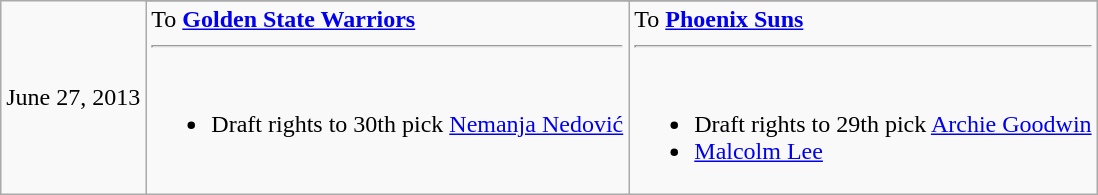<table class="wikitable" style="text-align:center">
<tr>
<td rowspan=3>June 27, 2013</td>
</tr>
<tr>
<td align=left valign=top>To <strong><a href='#'>Golden State Warriors</a></strong><hr><br><ul><li>Draft rights to 30th pick <a href='#'>Nemanja Nedović</a></li></ul></td>
<td align=left valign=top>To <strong><a href='#'>Phoenix Suns</a></strong><hr><br><ul><li>Draft rights to 29th pick <a href='#'>Archie Goodwin</a></li><li><a href='#'>Malcolm Lee</a></li></ul></td>
</tr>
</table>
